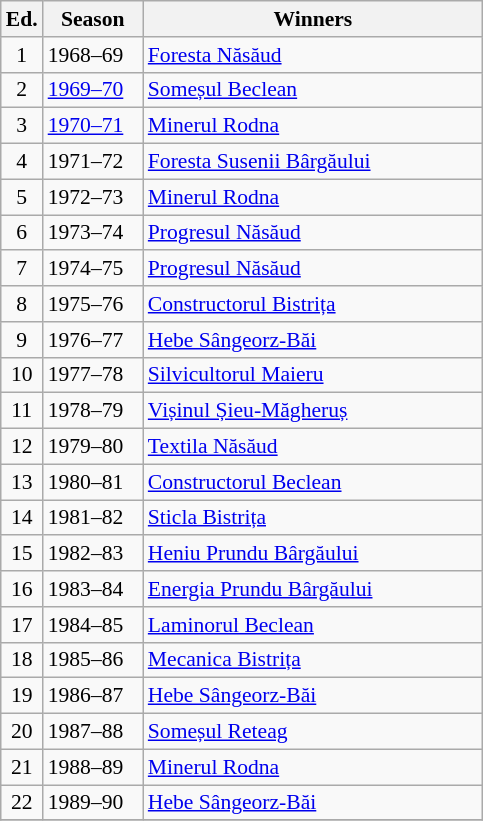<table class="wikitable" style="font-size:90%">
<tr>
<th><abbr>Ed.</abbr></th>
<th width="60">Season</th>
<th width="220">Winners</th>
</tr>
<tr>
<td align=center>1</td>
<td>1968–69</td>
<td><a href='#'>Foresta Năsăud</a></td>
</tr>
<tr>
<td align=center>2</td>
<td><a href='#'>1969–70</a></td>
<td><a href='#'>Someșul Beclean</a></td>
</tr>
<tr>
<td align=center>3</td>
<td><a href='#'>1970–71</a></td>
<td><a href='#'>Minerul Rodna</a></td>
</tr>
<tr>
<td align=center>4</td>
<td>1971–72</td>
<td><a href='#'>Foresta Susenii Bârgăului</a></td>
</tr>
<tr>
<td align=center>5</td>
<td>1972–73</td>
<td><a href='#'>Minerul Rodna</a></td>
</tr>
<tr>
<td align=center>6</td>
<td>1973–74</td>
<td><a href='#'>Progresul Năsăud</a></td>
</tr>
<tr>
<td align=center>7</td>
<td>1974–75</td>
<td><a href='#'>Progresul Năsăud</a></td>
</tr>
<tr>
<td align=center>8</td>
<td>1975–76</td>
<td><a href='#'>Constructorul Bistrița</a></td>
</tr>
<tr>
<td align=center>9</td>
<td>1976–77</td>
<td><a href='#'>Hebe Sângeorz-Băi</a></td>
</tr>
<tr>
<td align=center>10</td>
<td>1977–78</td>
<td><a href='#'>Silvicultorul Maieru</a></td>
</tr>
<tr>
<td align=center>11</td>
<td>1978–79</td>
<td><a href='#'>Vișinul Șieu-Măgheruș</a></td>
</tr>
<tr>
<td align=center>12</td>
<td>1979–80</td>
<td><a href='#'>Textila Năsăud</a></td>
</tr>
<tr>
<td align=center>13</td>
<td>1980–81</td>
<td><a href='#'>Constructorul Beclean</a></td>
</tr>
<tr>
<td align=center>14</td>
<td>1981–82</td>
<td><a href='#'>Sticla Bistrița</a></td>
</tr>
<tr>
<td align=center>15</td>
<td>1982–83</td>
<td><a href='#'>Heniu Prundu Bârgăului</a></td>
</tr>
<tr>
<td align=center>16</td>
<td>1983–84</td>
<td><a href='#'>Energia Prundu Bârgăului</a></td>
</tr>
<tr>
<td align=center>17</td>
<td>1984–85</td>
<td><a href='#'>Laminorul Beclean</a></td>
</tr>
<tr>
<td align=center>18</td>
<td>1985–86</td>
<td><a href='#'>Mecanica Bistrița</a></td>
</tr>
<tr>
<td align=center>19</td>
<td>1986–87</td>
<td><a href='#'>Hebe Sângeorz-Băi</a></td>
</tr>
<tr>
<td align=center>20</td>
<td>1987–88</td>
<td><a href='#'>Someșul Reteag</a></td>
</tr>
<tr>
<td align=center>21</td>
<td>1988–89</td>
<td><a href='#'>Minerul Rodna</a></td>
</tr>
<tr>
<td align=center>22</td>
<td>1989–90</td>
<td><a href='#'>Hebe Sângeorz-Băi</a></td>
</tr>
<tr>
</tr>
</table>
